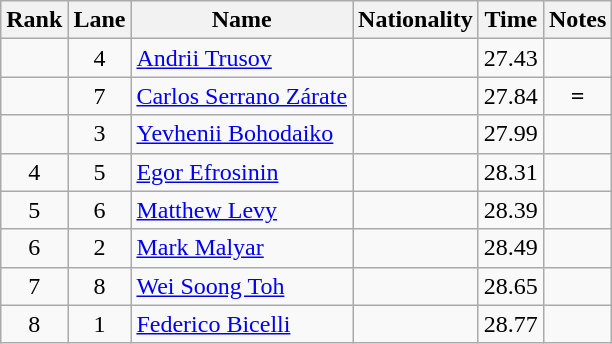<table class="wikitable sortable" style="text-align:center">
<tr>
<th>Rank</th>
<th>Lane</th>
<th>Name</th>
<th>Nationality</th>
<th>Time</th>
<th>Notes</th>
</tr>
<tr>
<td></td>
<td>4</td>
<td align=left><a href='#'>Andrii Trusov</a></td>
<td align=left></td>
<td>27.43</td>
<td></td>
</tr>
<tr>
<td></td>
<td>7</td>
<td align=left><a href='#'>Carlos Serrano Zárate</a></td>
<td align=left></td>
<td>27.84</td>
<td><strong>=</strong></td>
</tr>
<tr>
<td></td>
<td>3</td>
<td align=left><a href='#'>Yevhenii Bohodaiko</a></td>
<td align=left></td>
<td>27.99</td>
<td></td>
</tr>
<tr>
<td>4</td>
<td>5</td>
<td align=left><a href='#'>Egor Efrosinin</a></td>
<td align=left></td>
<td>28.31</td>
<td></td>
</tr>
<tr>
<td>5</td>
<td>6</td>
<td align=left><a href='#'>Matthew Levy</a></td>
<td align=left></td>
<td>28.39</td>
<td></td>
</tr>
<tr>
<td>6</td>
<td>2</td>
<td align=left><a href='#'>Mark Malyar</a></td>
<td align=left></td>
<td>28.49</td>
<td></td>
</tr>
<tr>
<td>7</td>
<td>8</td>
<td align=left><a href='#'>Wei Soong Toh</a></td>
<td align=left></td>
<td>28.65</td>
<td></td>
</tr>
<tr>
<td>8</td>
<td>1</td>
<td align=left><a href='#'>Federico Bicelli</a></td>
<td align=left></td>
<td>28.77</td>
<td></td>
</tr>
</table>
